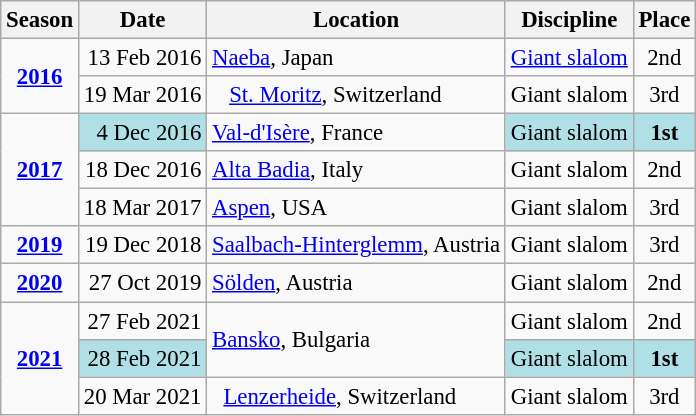<table class="wikitable" style="text-align:center; font-size:95%;">
<tr>
<th>Season</th>
<th>Date</th>
<th>Location</th>
<th>Discipline</th>
<th>Place</th>
</tr>
<tr>
<td rowspan="2"><strong><a href='#'>2016</a></strong></td>
<td align=right>13 Feb 2016</td>
<td align=left> <a href='#'>Naeba</a>, Japan</td>
<td><a href='#'>Giant slalom</a></td>
<td>2nd</td>
</tr>
<tr>
<td align=right>19 Mar 2016</td>
<td align=left>   <a href='#'>St. Moritz</a>, Switzerland</td>
<td>Giant slalom</td>
<td>3rd</td>
</tr>
<tr>
<td rowspan="3"><strong><a href='#'>2017</a></strong></td>
<td align=right bgcolor="#BOEOE6">4 Dec 2016</td>
<td align=left> <a href='#'>Val-d'Isère</a>, France</td>
<td bgcolor="#BOEOE6">Giant slalom</td>
<td bgcolor="#BOEOE6"><strong>1st</strong></td>
</tr>
<tr>
<td align=right>18 Dec 2016</td>
<td align=left> <a href='#'>Alta Badia</a>, Italy</td>
<td>Giant slalom</td>
<td>2nd</td>
</tr>
<tr>
<td align=right>18 Mar 2017</td>
<td align=left> <a href='#'>Aspen</a>, USA</td>
<td>Giant slalom</td>
<td>3rd</td>
</tr>
<tr>
<td><strong><a href='#'>2019</a></strong></td>
<td align=right>19 Dec 2018</td>
<td align=left> <a href='#'>Saalbach-Hinterglemm</a>, Austria</td>
<td>Giant slalom</td>
<td>3rd</td>
</tr>
<tr>
<td><strong><a href='#'>2020</a></strong></td>
<td align=right>27 Oct 2019</td>
<td align=left> <a href='#'>Sölden</a>, Austria</td>
<td>Giant slalom</td>
<td>2nd</td>
</tr>
<tr>
<td rowspan="3"><strong><a href='#'>2021</a></strong></td>
<td align=right>27 Feb 2021</td>
<td align=left rowspan="2"> <a href='#'>Bansko</a>, Bulgaria</td>
<td>Giant slalom</td>
<td>2nd</td>
</tr>
<tr>
<td align=right bgcolor="#BOEOE6">28 Feb 2021</td>
<td bgcolor="#BOEOE6">Giant slalom</td>
<td bgcolor="#BOEOE6"><strong>1st</strong></td>
</tr>
<tr>
<td align=right>20 Mar 2021</td>
<td align=left>  <a href='#'>Lenzerheide</a>, Switzerland</td>
<td>Giant slalom</td>
<td>3rd</td>
</tr>
</table>
